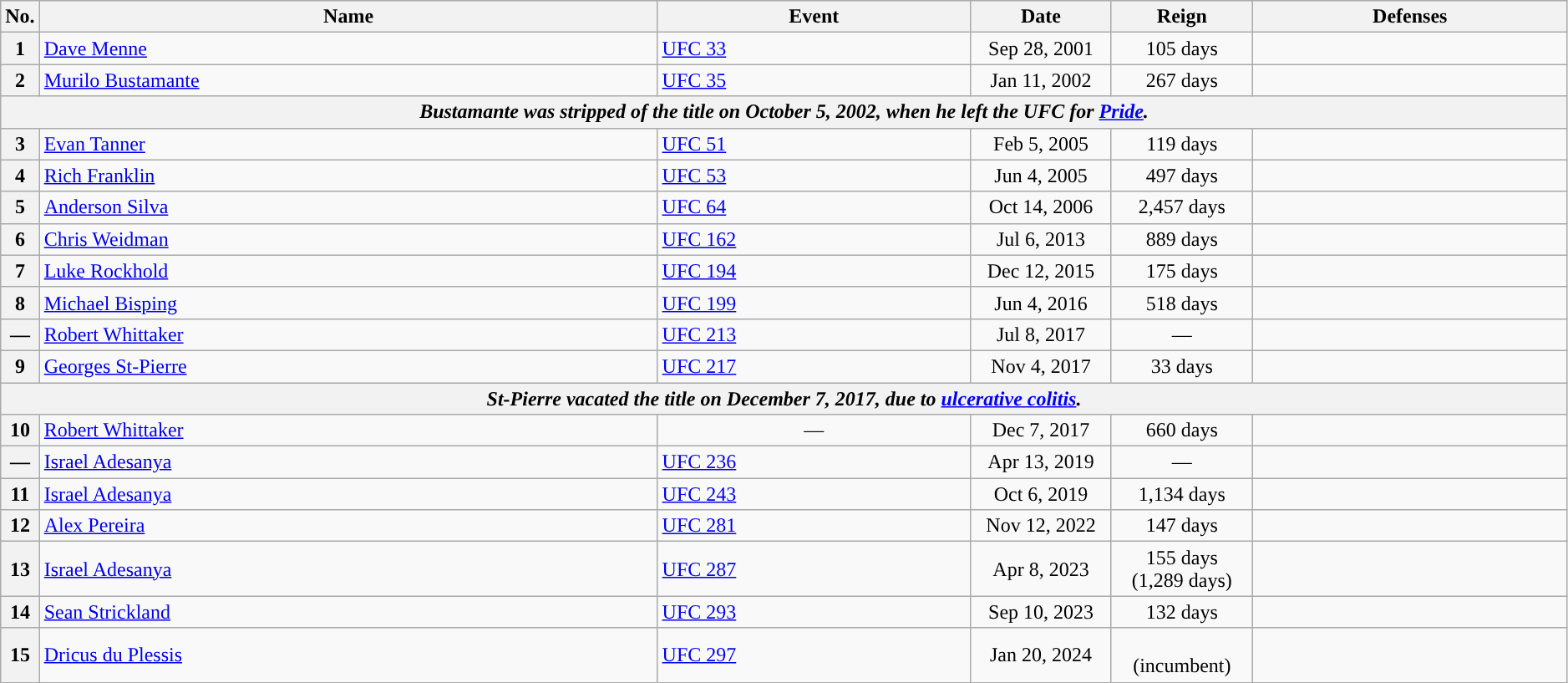<table class="wikitable" style="width:99%;">
<tr>
<th style="width:2%;">No.</th>
<th>Name</th>
<th>Event</th>
<th style="width:9%;">Date</th>
<th style="width:9%;">Reign</th>
<th>Defenses</th>
</tr>
<tr>
<th>1</th>
<td> <a href='#'>Dave Menne</a><br></td>
<td><a href='#'>UFC 33</a><br></td>
<td align=center>Sep 28, 2001</td>
<td align=center>105 days</td>
<td></td>
</tr>
<tr>
<th>2</th>
<td> <a href='#'>Murilo Bustamante</a></td>
<td><a href='#'>UFC 35</a><br></td>
<td align=center>Jan 11, 2002</td>
<td align=center>267 days</td>
<td><br></td>
</tr>
<tr>
<th colspan=6 align=center><em>Bustamante was stripped of the title on October 5, 2002, when he left the UFC for <a href='#'>Pride</a>.</em></th>
</tr>
<tr>
<th>3</th>
<td> <a href='#'>Evan Tanner</a><br></td>
<td><a href='#'>UFC 51</a><br></td>
<td align=center>Feb 5, 2005</td>
<td align=center>119 days</td>
<td></td>
</tr>
<tr>
<th>4</th>
<td> <a href='#'>Rich Franklin</a></td>
<td><a href='#'>UFC 53</a><br></td>
<td align=center>Jun 4, 2005</td>
<td align=center>497 days</td>
<td><br></td>
</tr>
<tr>
<th>5</th>
<td> <a href='#'>Anderson Silva</a></td>
<td><a href='#'>UFC 64</a><br></td>
<td align=center>Oct 14, 2006</td>
<td align=center>2,457 days</td>
<td><br></td>
</tr>
<tr>
<th>6</th>
<td> <a href='#'>Chris Weidman</a></td>
<td><a href='#'>UFC 162</a><br></td>
<td align=center>Jul 6, 2013</td>
<td align=center>889 days</td>
<td><br></td>
</tr>
<tr>
<th>7</th>
<td> <a href='#'>Luke Rockhold</a></td>
<td><a href='#'>UFC 194</a><br></td>
<td align=center>Dec 12, 2015</td>
<td align=center>175 days</td>
<td></td>
</tr>
<tr>
<th>8</th>
<td> <a href='#'>Michael Bisping</a></td>
<td><a href='#'>UFC 199</a><br></td>
<td align=center>Jun 4, 2016</td>
<td align=center>518 days</td>
<td><br></td>
</tr>
<tr>
<th>—</th>
<td> <a href='#'>Robert Whittaker</a><br></td>
<td><a href='#'>UFC 213</a><br></td>
<td align=center>Jul 8, 2017</td>
<td align=center>—</td>
<td></td>
</tr>
<tr>
<th>9</th>
<td> <a href='#'>Georges St-Pierre</a></td>
<td><a href='#'>UFC 217</a><br></td>
<td align=center>Nov 4, 2017</td>
<td align=center>33 days</td>
<td></td>
</tr>
<tr>
<th colspan=6 align=center><em>St-Pierre vacated the title on December 7, 2017, due to <a href='#'>ulcerative colitis</a>.</em></th>
</tr>
<tr>
<th>10</th>
<td> <a href='#'>Robert Whittaker</a><br></td>
<td align=center>—</td>
<td align=center>Dec 7, 2017</td>
<td align=center>660 days<br></td>
<td></td>
</tr>
<tr>
<th>—</th>
<td> <a href='#'>Israel Adesanya</a><br></td>
<td><a href='#'>UFC 236</a><br></td>
<td align=center>Apr 13, 2019</td>
<td style="text-align:center;”">—</td>
<td></td>
</tr>
<tr>
<th>11</th>
<td> <a href='#'>Israel Adesanya</a></td>
<td><a href='#'>UFC 243</a><br></td>
<td align=center>Oct 6, 2019</td>
<td style="text-align:center;”">1,134 days</td>
<td><br></td>
</tr>
<tr>
<th>12</th>
<td> <a href='#'>Alex Pereira</a></td>
<td><a href='#'>UFC 281</a><br></td>
<td align=center>Nov 12, 2022</td>
<td style="text-align:center;”">147 days</td>
<td></td>
</tr>
<tr>
<th>13</th>
<td> <a href='#'>Israel Adesanya</a> </td>
<td><a href='#'>UFC 287</a><br></td>
<td align=center>Apr 8, 2023</td>
<td style="text-align:center;”">155 days <br>(1,289 days)</td>
<td></td>
</tr>
<tr>
<th>14</th>
<td> <a href='#'>Sean Strickland</a></td>
<td><a href='#'>UFC 293</a><br></td>
<td align=center>Sep 10, 2023</td>
<td style="text-align:center;”">132 days</td>
<td></td>
</tr>
<tr>
<th>15</th>
<td> <a href='#'>Dricus du Plessis</a></td>
<td><a href='#'>UFC 297</a><br></td>
<td align=center>Jan 20, 2024</td>
<td style="text-align:center;”"><br>(incumbent)</td>
<td><br></td>
</tr>
</table>
